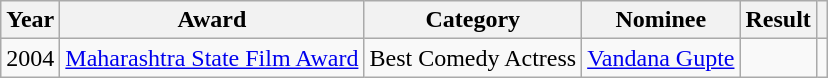<table class="wikitable">
<tr>
<th>Year</th>
<th>Award</th>
<th>Category</th>
<th>Nominee</th>
<th>Result</th>
<th></th>
</tr>
<tr>
<td>2004</td>
<td><a href='#'>Maharashtra State Film Award</a></td>
<td>Best Comedy Actress</td>
<td><a href='#'>Vandana Gupte</a></td>
<td></td>
<td></td>
</tr>
</table>
